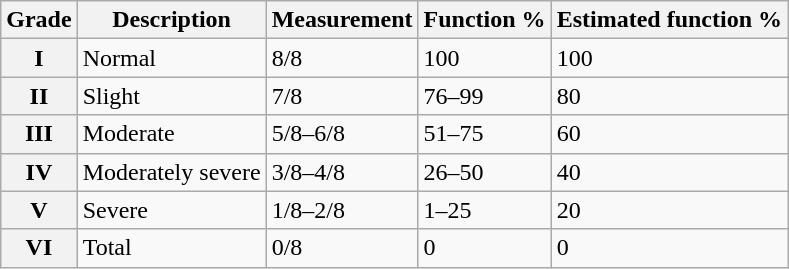<table class="wikitable">
<tr>
<th>Grade</th>
<th>Description</th>
<th>Measurement</th>
<th>Function %</th>
<th>Estimated function %</th>
</tr>
<tr>
<th>I</th>
<td>Normal</td>
<td>8/8</td>
<td>100</td>
<td>100</td>
</tr>
<tr>
<th>II</th>
<td>Slight</td>
<td>7/8</td>
<td>76–99</td>
<td>80</td>
</tr>
<tr>
<th>III</th>
<td>Moderate</td>
<td>5/8–6/8</td>
<td>51–75</td>
<td>60</td>
</tr>
<tr>
<th>IV</th>
<td>Moderately severe</td>
<td>3/8–4/8</td>
<td>26–50</td>
<td>40</td>
</tr>
<tr>
<th>V</th>
<td>Severe</td>
<td>1/8–2/8</td>
<td>1–25</td>
<td>20</td>
</tr>
<tr>
<th>VI</th>
<td>Total</td>
<td>0/8</td>
<td>0</td>
<td>0</td>
</tr>
</table>
